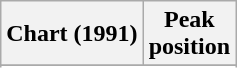<table class="wikitable sortable plainrowheaders" style="text-align:center">
<tr>
<th scope="col">Chart (1991)</th>
<th scope="col">Peak<br>position</th>
</tr>
<tr>
</tr>
<tr>
</tr>
</table>
